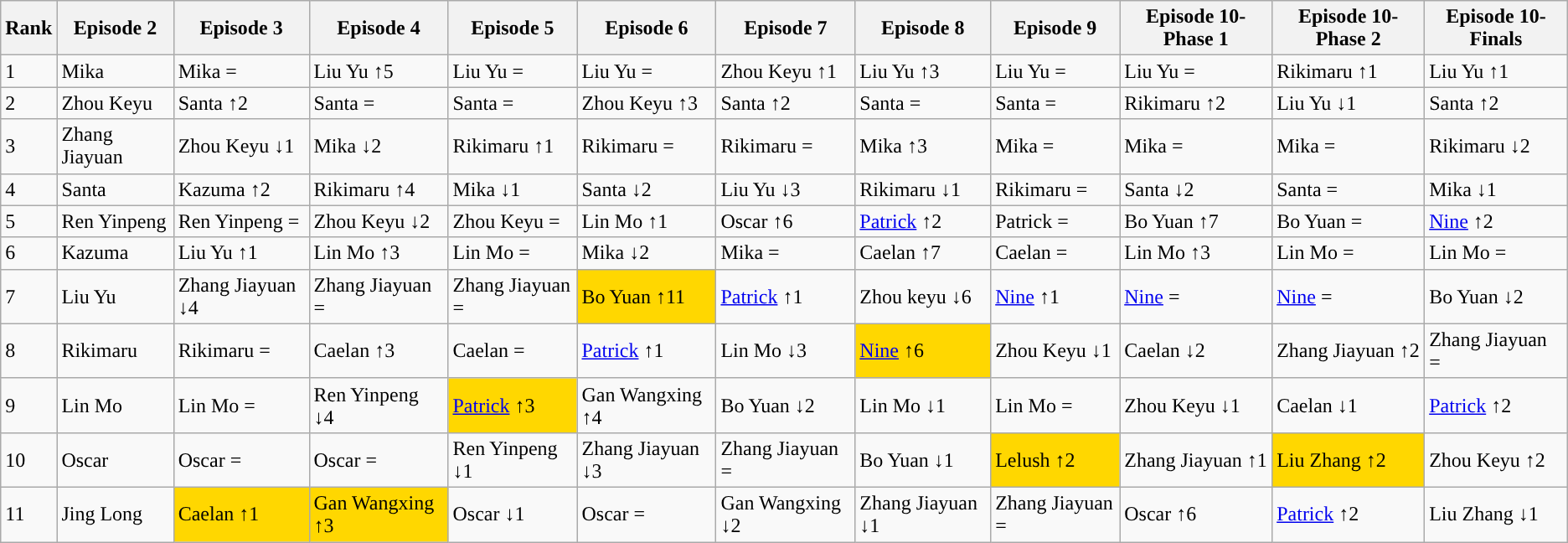<table class="wikitable">
<tr>
<th>Rank</th>
<th>Episode 2</th>
<th>Episode 3</th>
<th>Episode 4</th>
<th>Episode 5</th>
<th>Episode 6</th>
<th>Episode 7</th>
<th>Episode 8</th>
<th>Episode 9</th>
<th>Episode 10-Phase 1</th>
<th>Episode 10-Phase 2</th>
<th>Episode 10-Finals</th>
</tr>
<tr>
<td>1</td>
<td>Mika</td>
<td>Mika =</td>
<td>Liu Yu ↑5</td>
<td>Liu Yu =</td>
<td>Liu Yu =</td>
<td>Zhou Keyu ↑1</td>
<td>Liu Yu ↑3</td>
<td>Liu Yu =</td>
<td>Liu Yu =</td>
<td>Rikimaru ↑1</td>
<td>Liu Yu ↑1</td>
</tr>
<tr>
<td>2</td>
<td>Zhou Keyu</td>
<td>Santa ↑2</td>
<td>Santa =</td>
<td>Santa =</td>
<td>Zhou Keyu ↑3</td>
<td>Santa ↑2</td>
<td>Santa =</td>
<td>Santa =</td>
<td>Rikimaru ↑2</td>
<td>Liu Yu ↓1</td>
<td>Santa ↑2</td>
</tr>
<tr>
<td>3</td>
<td>Zhang Jiayuan</td>
<td>Zhou Keyu ↓1</td>
<td>Mika ↓2</td>
<td>Rikimaru ↑1</td>
<td>Rikimaru =</td>
<td>Rikimaru =</td>
<td>Mika ↑3</td>
<td>Mika =</td>
<td>Mika =</td>
<td>Mika =</td>
<td>Rikimaru ↓2</td>
</tr>
<tr>
<td>4</td>
<td>Santa</td>
<td>Kazuma ↑2</td>
<td>Rikimaru ↑4</td>
<td>Mika ↓1</td>
<td>Santa ↓2</td>
<td>Liu Yu ↓3</td>
<td>Rikimaru ↓1</td>
<td>Rikimaru =</td>
<td>Santa ↓2</td>
<td>Santa =</td>
<td>Mika ↓1</td>
</tr>
<tr>
<td>5</td>
<td>Ren Yinpeng</td>
<td>Ren Yinpeng =</td>
<td>Zhou Keyu ↓2</td>
<td>Zhou Keyu =</td>
<td>Lin Mo ↑1</td>
<td>Oscar ↑6</td>
<td><a href='#'>Patrick</a> ↑2</td>
<td>Patrick =</td>
<td>Bo Yuan ↑7</td>
<td>Bo Yuan =</td>
<td><a href='#'>Nine</a> ↑2</td>
</tr>
<tr>
<td>6</td>
<td>Kazuma</td>
<td>Liu Yu ↑1</td>
<td>Lin Mo ↑3</td>
<td>Lin Mo =</td>
<td>Mika ↓2</td>
<td>Mika =</td>
<td>Caelan ↑7</td>
<td>Caelan =</td>
<td>Lin Mo ↑3</td>
<td>Lin Mo =</td>
<td>Lin Mo =</td>
</tr>
<tr>
<td>7</td>
<td>Liu Yu</td>
<td>Zhang Jiayuan ↓4</td>
<td>Zhang Jiayuan =</td>
<td>Zhang Jiayuan =</td>
<td style="background:gold">Bo Yuan ↑11</td>
<td><a href='#'>Patrick</a> ↑1</td>
<td>Zhou keyu ↓6</td>
<td><a href='#'>Nine</a> ↑1</td>
<td><a href='#'>Nine</a> =</td>
<td><a href='#'>Nine</a> =</td>
<td>Bo Yuan ↓2</td>
</tr>
<tr>
<td>8</td>
<td>Rikimaru</td>
<td>Rikimaru =</td>
<td>Caelan ↑3</td>
<td>Caelan =</td>
<td><a href='#'>Patrick</a> ↑1</td>
<td>Lin Mo ↓3</td>
<td style="background:gold"><a href='#'>Nine</a> ↑6</td>
<td>Zhou Keyu ↓1</td>
<td>Caelan ↓2</td>
<td>Zhang Jiayuan ↑2</td>
<td>Zhang Jiayuan =</td>
</tr>
<tr>
<td>9</td>
<td>Lin Mo</td>
<td>Lin Mo =</td>
<td>Ren Yinpeng ↓4</td>
<td style="background:gold"><a href='#'>Patrick</a> ↑3</td>
<td>Gan Wangxing ↑4</td>
<td>Bo Yuan ↓2</td>
<td>Lin Mo ↓1</td>
<td>Lin Mo =</td>
<td>Zhou Keyu ↓1</td>
<td>Caelan ↓1</td>
<td><a href='#'>Patrick</a> ↑2</td>
</tr>
<tr>
<td>10</td>
<td>Oscar</td>
<td>Oscar =</td>
<td>Oscar =</td>
<td>Ren Yinpeng  ↓1</td>
<td>Zhang Jiayuan ↓3</td>
<td>Zhang Jiayuan =</td>
<td>Bo Yuan ↓1</td>
<td style="background:gold">Lelush ↑2</td>
<td>Zhang Jiayuan ↑1</td>
<td style="background:gold">Liu Zhang ↑2</td>
<td>Zhou Keyu ↑2</td>
</tr>
<tr>
<td>11</td>
<td>Jing Long</td>
<td style="background:gold">Caelan  ↑1</td>
<td style="background:gold">Gan Wangxing ↑3</td>
<td>Oscar ↓1</td>
<td>Oscar =</td>
<td>Gan Wangxing ↓2</td>
<td>Zhang Jiayuan ↓1</td>
<td>Zhang Jiayuan =</td>
<td>Oscar ↑6</td>
<td><a href='#'>Patrick</a> ↑2</td>
<td>Liu Zhang ↓1</td>
</tr>
</table>
